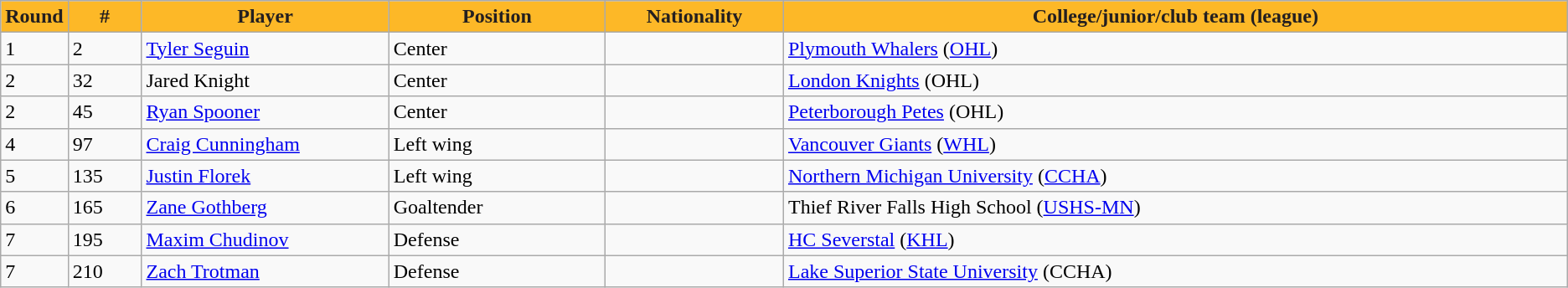<table class="wikitable">
<tr>
<th style="background:#FDB827; color:#231F20" width="2.75%">Round</th>
<th style="background:#FDB827; color:#231F20" width="4.75%">#</th>
<th style="background:#FDB827; color:#231F20" width="16.0%">Player</th>
<th style="background:#FDB827; color:#231F20" width="14.0%">Position</th>
<th style="background:#FDB827; color:#231F20" width="11.5%">Nationality</th>
<th style="background:#FDB827; color:#231F20" width="98.0%">College/junior/club team (league)</th>
</tr>
<tr>
<td>1</td>
<td>2</td>
<td><a href='#'>Tyler Seguin</a></td>
<td>Center</td>
<td></td>
<td><a href='#'>Plymouth Whalers</a> (<a href='#'>OHL</a>)</td>
</tr>
<tr>
<td>2</td>
<td>32</td>
<td>Jared Knight</td>
<td>Center</td>
<td></td>
<td><a href='#'>London Knights</a> (OHL)</td>
</tr>
<tr>
<td>2</td>
<td>45</td>
<td><a href='#'>Ryan Spooner</a></td>
<td>Center</td>
<td></td>
<td><a href='#'>Peterborough Petes</a> (OHL)</td>
</tr>
<tr>
<td>4</td>
<td>97</td>
<td><a href='#'>Craig Cunningham</a></td>
<td>Left wing</td>
<td></td>
<td><a href='#'>Vancouver Giants</a> (<a href='#'>WHL</a>)</td>
</tr>
<tr>
<td>5</td>
<td>135</td>
<td><a href='#'>Justin Florek</a></td>
<td>Left wing</td>
<td></td>
<td><a href='#'>Northern Michigan University</a> (<a href='#'>CCHA</a>)</td>
</tr>
<tr>
<td>6</td>
<td>165</td>
<td><a href='#'>Zane Gothberg</a></td>
<td>Goaltender</td>
<td></td>
<td>Thief River Falls High School (<a href='#'>USHS-MN</a>)</td>
</tr>
<tr>
<td>7</td>
<td>195</td>
<td><a href='#'>Maxim Chudinov</a></td>
<td>Defense</td>
<td></td>
<td><a href='#'>HC Severstal</a> (<a href='#'>KHL</a>)</td>
</tr>
<tr>
<td>7</td>
<td>210</td>
<td><a href='#'>Zach Trotman</a></td>
<td>Defense</td>
<td></td>
<td><a href='#'>Lake Superior State University</a> (CCHA)</td>
</tr>
</table>
